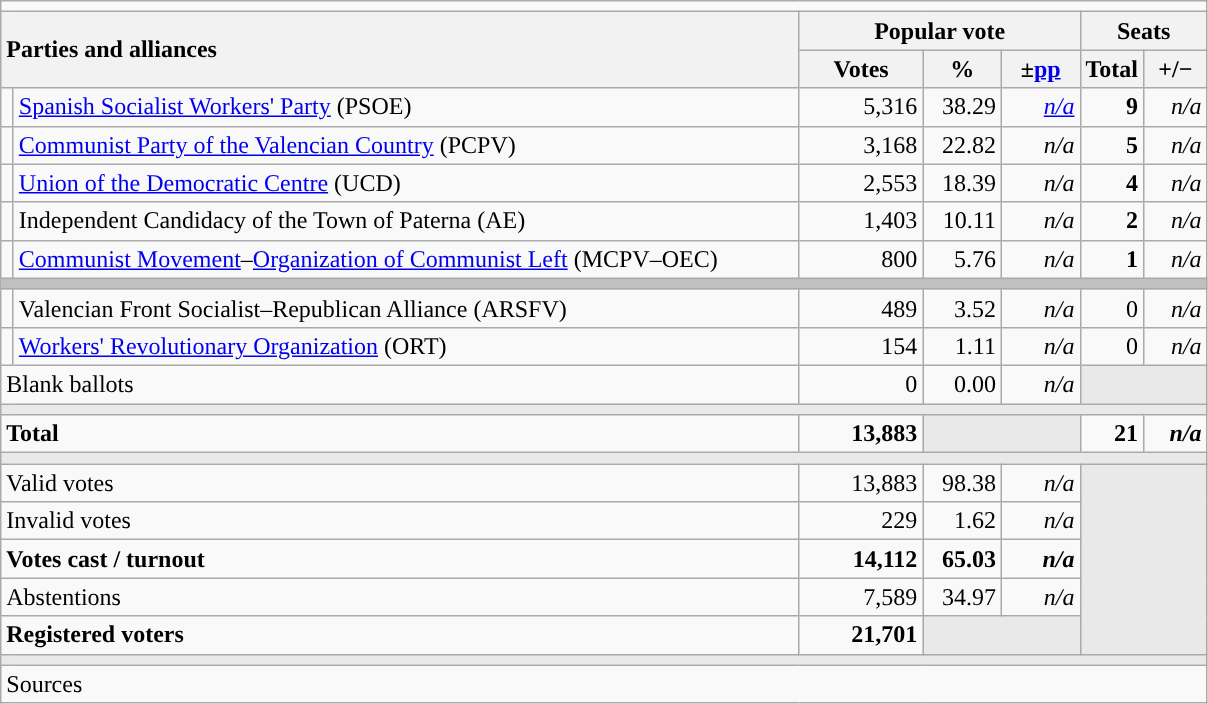<table class="wikitable" style="text-align:right;">
<tr>
<td colspan="7"></td>
</tr>
<tr>
<th style="text-align:left;" rowspan="2" colspan="2" width="525">Parties and alliances</th>
<th colspan="3">Popular vote</th>
<th colspan="2">Seats</th>
</tr>
<tr>
<th width="75">Votes</th>
<th width="45">%</th>
<th width="45">±<a href='#'>pp</a></th>
<th width="35">Total</th>
<th width="35">+/−</th>
</tr>
<tr>
<td width="1" style="color:inherit;background:"></td>
<td align="left"><a href='#'>Spanish Socialist Workers' Party</a> (PSOE)</td>
<td>5,316</td>
<td>38.29</td>
<td><em><a href='#'>n/a</a></em></td>
<td><strong>9</strong></td>
<td><em>n/a</em></td>
</tr>
<tr>
<td style="color:inherit;background:"></td>
<td align="left"><a href='#'>Communist Party of the Valencian Country</a> (PCPV)</td>
<td>3,168</td>
<td>22.82</td>
<td><em>n/a</em></td>
<td><strong>5</strong></td>
<td><em>n/a</em></td>
</tr>
<tr>
<td style="color:inherit;background:"></td>
<td align="left"><a href='#'>Union of the Democratic Centre</a> (UCD)</td>
<td>2,553</td>
<td>18.39</td>
<td><em>n/a</em></td>
<td><strong>4</strong></td>
<td><em>n/a</em></td>
</tr>
<tr>
<td style="color:inherit;background:"></td>
<td align="left">Independent Candidacy of the Town of Paterna (AE)</td>
<td>1,403</td>
<td>10.11</td>
<td><em>n/a</em></td>
<td><strong>2</strong></td>
<td><em>n/a</em></td>
</tr>
<tr>
<td style="color:inherit;background:"></td>
<td align="left"><a href='#'>Communist Movement</a>–<a href='#'>Organization of Communist Left</a> (MCPV–OEC)</td>
<td>800</td>
<td>5.76</td>
<td><em>n/a</em></td>
<td><strong>1</strong></td>
<td><em>n/a</em></td>
</tr>
<tr>
<td colspan="7" bgcolor="#C0C0C0"></td>
</tr>
<tr>
<td style="color:inherit;background:"></td>
<td align="left">Valencian Front Socialist–Republican Alliance (ARSFV)</td>
<td>489</td>
<td>3.52</td>
<td><em>n/a</em></td>
<td>0</td>
<td><em>n/a</em></td>
</tr>
<tr>
<td style="color:inherit;background:"></td>
<td align="left"><a href='#'>Workers' Revolutionary Organization</a> (ORT)</td>
<td>154</td>
<td>1.11</td>
<td><em>n/a</em></td>
<td>0</td>
<td><em>n/a</em></td>
</tr>
<tr>
<td align="left" colspan="2">Blank ballots</td>
<td>0</td>
<td>0.00</td>
<td><em>n/a</em></td>
<td bgcolor="#E9E9E9" colspan="2"></td>
</tr>
<tr>
<td colspan="7" bgcolor="#E9E9E9"></td>
</tr>
<tr style="font-weight:bold;">
<td align="left" colspan="2">Total</td>
<td>13,883</td>
<td bgcolor="#E9E9E9" colspan="2"></td>
<td>21</td>
<td><em>n/a</em></td>
</tr>
<tr>
<td colspan="7" bgcolor="#E9E9E9"></td>
</tr>
<tr>
<td align="left" colspan="2">Valid votes</td>
<td>13,883</td>
<td>98.38</td>
<td><em>n/a</em></td>
<td bgcolor="#E9E9E9" colspan="2" rowspan="5"></td>
</tr>
<tr>
<td align="left" colspan="2">Invalid votes</td>
<td>229</td>
<td>1.62</td>
<td><em>n/a</em></td>
</tr>
<tr style="font-weight:bold;">
<td align="left" colspan="2">Votes cast / turnout</td>
<td>14,112</td>
<td>65.03</td>
<td><em>n/a</em></td>
</tr>
<tr>
<td align="left" colspan="2">Abstentions</td>
<td>7,589</td>
<td>34.97</td>
<td><em>n/a</em></td>
</tr>
<tr style="font-weight:bold;">
<td align="left" colspan="2">Registered voters</td>
<td>21,701</td>
<td bgcolor="#E9E9E9" colspan="2"></td>
</tr>
<tr>
<td colspan="7" bgcolor="#E9E9E9"></td>
</tr>
<tr>
<td align="left" colspan="7">Sources</td>
</tr>
</table>
